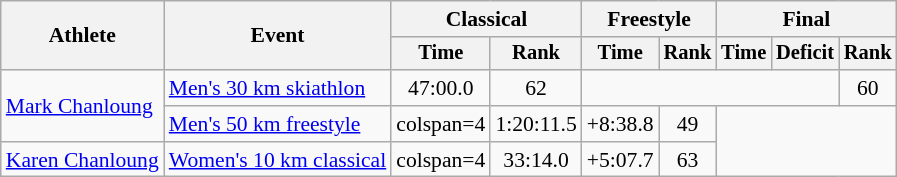<table class=wikitable style=font-size:90%;text-align:center>
<tr>
<th rowspan=2>Athlete</th>
<th rowspan=2>Event</th>
<th colspan=2>Classical</th>
<th colspan=2>Freestyle</th>
<th colspan=3>Final</th>
</tr>
<tr style="font-size: 95%">
<th>Time</th>
<th>Rank</th>
<th>Time</th>
<th>Rank</th>
<th>Time</th>
<th>Deficit</th>
<th>Rank</th>
</tr>
<tr>
<td align=left rowspan=2><a href='#'>Mark Chanloung</a></td>
<td align=left><a href='#'>Men's 30 km skiathlon</a></td>
<td>47:00.0</td>
<td>62</td>
<td colspan=4></td>
<td>60</td>
</tr>
<tr>
<td align=left><a href='#'>Men's 50 km freestyle</a></td>
<td>colspan=4 </td>
<td>1:20:11.5</td>
<td>+8:38.8</td>
<td>49</td>
</tr>
<tr>
<td align=left><a href='#'>Karen Chanloung</a></td>
<td align=left><a href='#'>Women's 10 km classical</a></td>
<td>colspan=4</td>
<td>33:14.0</td>
<td>+5:07.7</td>
<td>63</td>
</tr>
</table>
